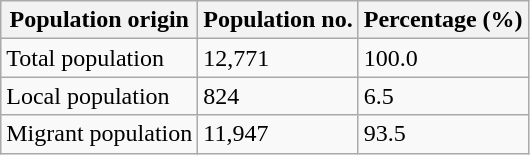<table class=wikitable>
<tr>
<th>Population origin</th>
<th>Population no.</th>
<th>Percentage (%)</th>
</tr>
<tr>
<td>Total population</td>
<td>12,771</td>
<td>100.0</td>
</tr>
<tr>
<td>Local population</td>
<td>824</td>
<td>6.5</td>
</tr>
<tr>
<td>Migrant population</td>
<td>11,947</td>
<td>93.5</td>
</tr>
</table>
